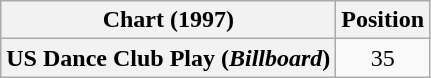<table class="wikitable plainrowheaders" style="text-align:center">
<tr>
<th scope="col">Chart (1997)</th>
<th scope="col">Position</th>
</tr>
<tr>
<th scope="row">US Dance Club Play (<em>Billboard</em>)</th>
<td>35</td>
</tr>
</table>
